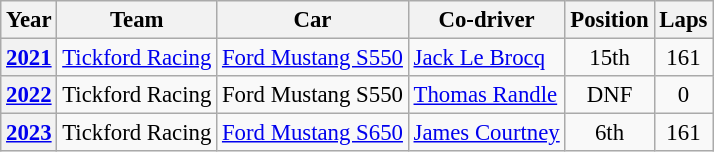<table class="wikitable" style="font-size: 95%;">
<tr>
<th>Year</th>
<th>Team</th>
<th>Car</th>
<th>Co-driver</th>
<th>Position</th>
<th>Laps</th>
</tr>
<tr>
<th><a href='#'>2021</a></th>
<td><a href='#'>Tickford Racing</a></td>
<td><a href='#'>Ford Mustang S550</a></td>
<td> <a href='#'>Jack Le Brocq</a></td>
<td align="center">15th</td>
<td align="center">161</td>
</tr>
<tr>
<th><a href='#'>2022</a></th>
<td>Tickford Racing</td>
<td>Ford Mustang S550</td>
<td> <a href='#'>Thomas Randle</a></td>
<td align="center">DNF</td>
<td align="center">0</td>
</tr>
<tr>
<th><a href='#'>2023</a></th>
<td>Tickford Racing</td>
<td><a href='#'>Ford Mustang S650</a></td>
<td> <a href='#'>James Courtney</a></td>
<td align="center">6th</td>
<td align="center">161</td>
</tr>
</table>
